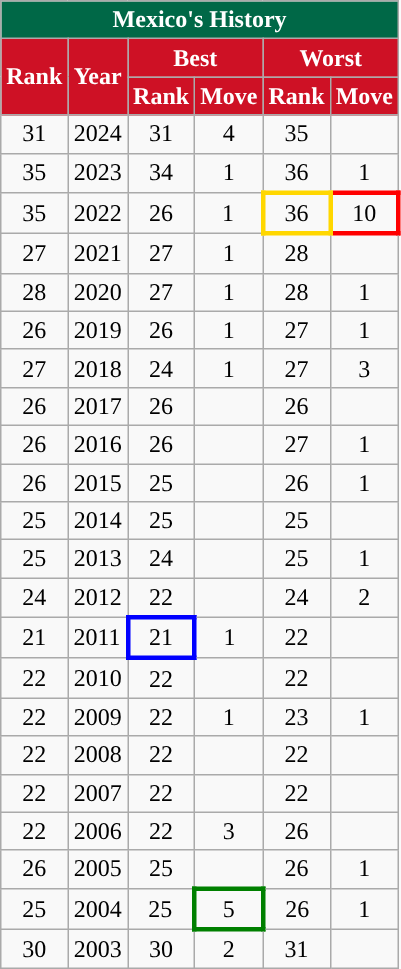<table class="wikitable sortable" style="text-align:center;">
<tr>
<th colspan=9 style="background: #006847; color: #FFFFFF;"> Mexico's <a href='#'></a> History</th>
</tr>
<tr>
<th rowspan=2 style="background-color: #CE1125; color: #FFFFFF;">Rank</th>
<th rowspan=2 style="background-color: #CE1125; color: #FFFFFF;">Year</th>
<th colspan=2 style="background-color: #CE1125; color: #FFFFFF;">Best</th>
<th colspan=2 style="background-color: #CE1125; color: #FFFFFF;">Worst</th>
</tr>
<tr>
<th style="background-color: #CE1125; color: #FFFFFF;">Rank</th>
<th style="background-color: #CE1125; color: #FFFFFF;">Move</th>
<th style="background-color: #CE1125; color: #FFFFFF;">Rank</th>
<th style="background-color: #CE1125; color: #FFFFFF;">Move</th>
</tr>
<tr>
<td>31</td>
<td>2024</td>
<td>31</td>
<td> 4</td>
<td>35</td>
<td></td>
</tr>
<tr>
<td>35</td>
<td>2023</td>
<td>34</td>
<td> 1</td>
<td>36</td>
<td> 1</td>
</tr>
<tr>
<td>35</td>
<td>2022</td>
<td>26</td>
<td> 1</td>
<td style="border: 3px solid gold">36</td>
<td style="border: 3px solid red"> 10</td>
</tr>
<tr>
<td>27</td>
<td>2021</td>
<td>27</td>
<td> 1</td>
<td>28</td>
<td></td>
</tr>
<tr>
<td>28</td>
<td>2020</td>
<td>27</td>
<td> 1</td>
<td>28</td>
<td> 1</td>
</tr>
<tr>
<td>26</td>
<td>2019</td>
<td>26</td>
<td> 1</td>
<td>27</td>
<td> 1</td>
</tr>
<tr>
<td>27</td>
<td>2018</td>
<td>24</td>
<td> 1</td>
<td>27</td>
<td> 3</td>
</tr>
<tr>
<td>26</td>
<td>2017</td>
<td>26</td>
<td></td>
<td>26</td>
<td></td>
</tr>
<tr>
<td>26</td>
<td>2016</td>
<td>26</td>
<td></td>
<td>27</td>
<td> 1</td>
</tr>
<tr>
<td>26</td>
<td>2015</td>
<td>25</td>
<td></td>
<td>26</td>
<td> 1</td>
</tr>
<tr>
<td>25</td>
<td>2014</td>
<td>25</td>
<td></td>
<td>25</td>
<td></td>
</tr>
<tr>
<td>25</td>
<td>2013</td>
<td>24</td>
<td></td>
<td>25</td>
<td> 1</td>
</tr>
<tr>
<td>24</td>
<td>2012</td>
<td>22</td>
<td></td>
<td>24</td>
<td> 2</td>
</tr>
<tr>
<td>21</td>
<td>2011</td>
<td style="border: 3px solid blue">21</td>
<td> 1</td>
<td>22</td>
<td></td>
</tr>
<tr>
<td>22</td>
<td>2010</td>
<td>22</td>
<td></td>
<td>22</td>
<td></td>
</tr>
<tr>
<td>22</td>
<td>2009</td>
<td>22</td>
<td> 1</td>
<td>23</td>
<td> 1</td>
</tr>
<tr>
<td>22</td>
<td>2008</td>
<td>22</td>
<td></td>
<td>22</td>
<td></td>
</tr>
<tr>
<td>22</td>
<td>2007</td>
<td>22</td>
<td></td>
<td>22</td>
<td></td>
</tr>
<tr>
<td>22</td>
<td>2006</td>
<td>22</td>
<td> 3</td>
<td>26</td>
<td></td>
</tr>
<tr>
<td>26</td>
<td>2005</td>
<td>25</td>
<td></td>
<td>26</td>
<td> 1</td>
</tr>
<tr>
<td>25</td>
<td>2004</td>
<td>25</td>
<td style="border: 3px solid green"> 5</td>
<td>26</td>
<td> 1</td>
</tr>
<tr>
<td>30</td>
<td>2003</td>
<td>30</td>
<td> 2</td>
<td>31</td>
<td></td>
</tr>
</table>
